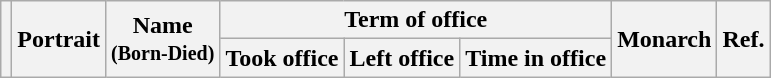<table class="wikitable" style="text-align:center;">
<tr>
<th rowspan=2></th>
<th rowspan=2>Portrait</th>
<th rowspan=2>Name<br><small>(Born-Died)</small></th>
<th colspan=3>Term of office</th>
<th rowspan=2>Monarch</th>
<th rowspan=2>Ref.</th>
</tr>
<tr>
<th>Took office</th>
<th>Left office</th>
<th>Time in office<br>





</th>
</tr>
</table>
